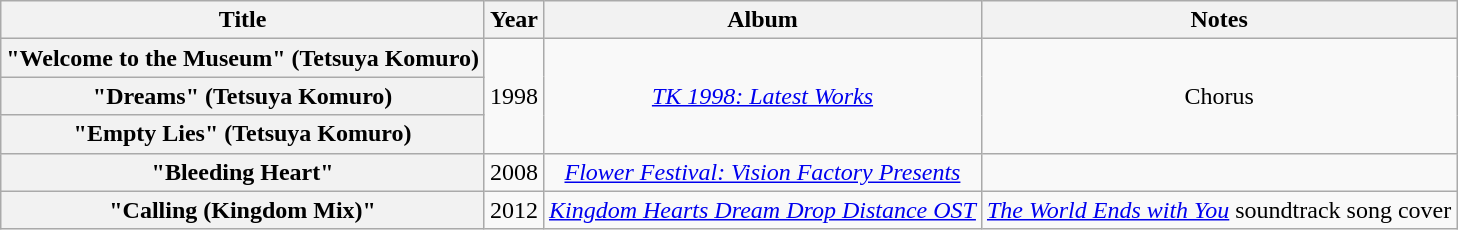<table class="wikitable plainrowheaders" style="text-align:center;">
<tr>
<th scope="col">Title</th>
<th scope="col">Year</th>
<th scope="col">Album</th>
<th scope="col">Notes</th>
</tr>
<tr>
<th scope="row">"Welcome to the Museum" <span>(Tetsuya Komuro)</span></th>
<td rowspan="3">1998</td>
<td rowspan="3"><em><a href='#'>TK 1998: Latest Works</a></em></td>
<td rowspan="3">Chorus</td>
</tr>
<tr>
<th scope="row">"Dreams" <span>(Tetsuya Komuro)</span></th>
</tr>
<tr>
<th scope="row">"Empty Lies" <span>(Tetsuya Komuro)</span></th>
</tr>
<tr>
<th scope="row">"Bleeding Heart"</th>
<td rowspan="1">2008</td>
<td rowspan="1"><em><a href='#'>Flower Festival: Vision Factory Presents</a></em></td>
<td rowspan="1"></td>
</tr>
<tr>
<th scope="row">"Calling (Kingdom Mix)"</th>
<td rowspan="1">2012</td>
<td rowspan="1"><em><a href='#'>Kingdom Hearts Dream Drop Distance OST</a></em></td>
<td rowspan="1"><em><a href='#'>The World Ends with You</a></em> soundtrack song cover</td>
</tr>
</table>
